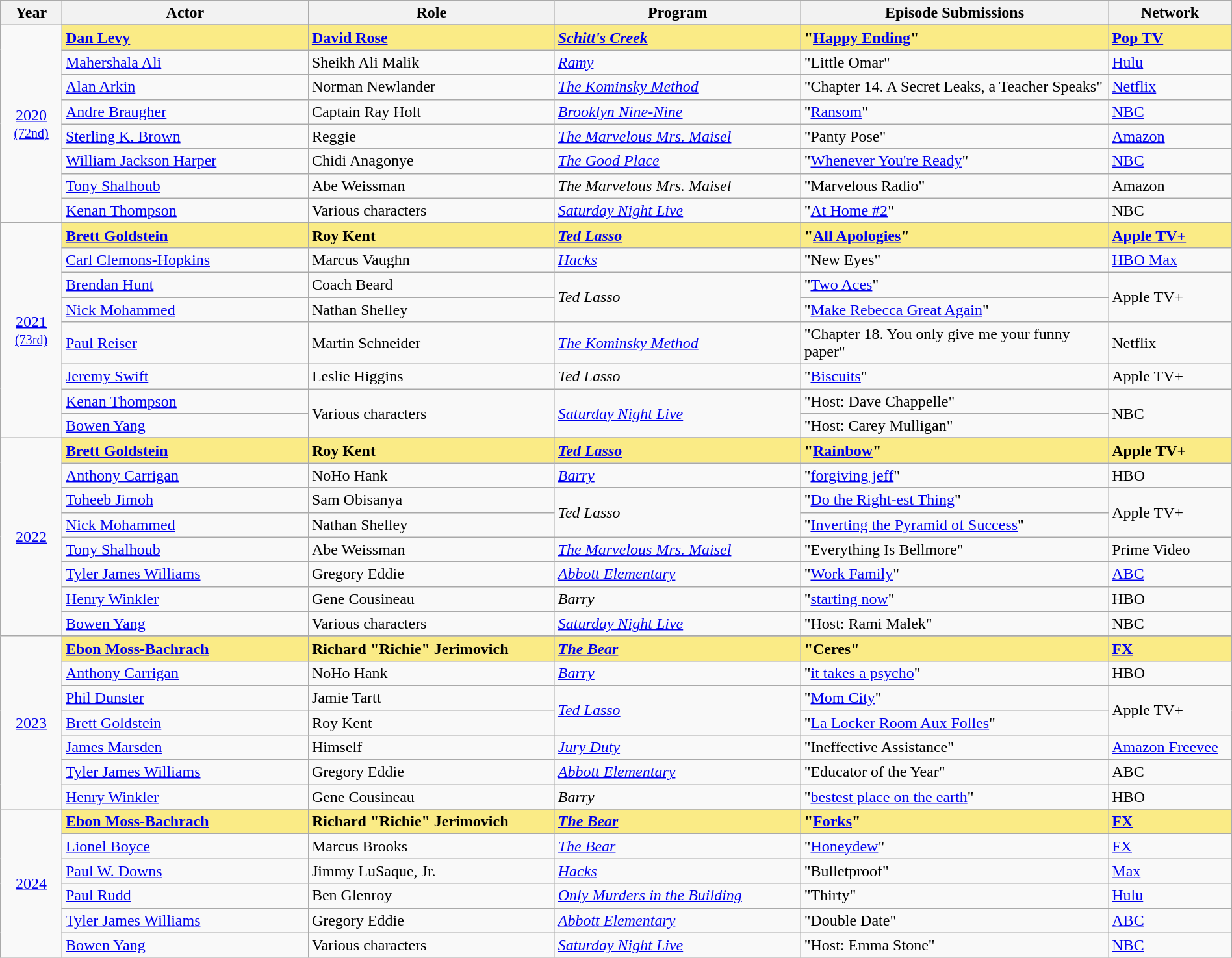<table class="wikitable" style="width:100%; text-align: left;">
<tr style="background:#bebebe;">
<th style="width:5%;">Year</th>
<th style="width:20%;">Actor</th>
<th style="width:20%;">Role</th>
<th style="width:20%;">Program</th>
<th style="width:25%;">Episode Submissions</th>
<th style="width:10%;">Network</th>
</tr>
<tr>
<td rowspan=9 style="text-align:center"><a href='#'>2020</a><br><small><a href='#'>(72nd)</a></small> <br> </td>
</tr>
<tr style="background:#FAEB86;">
<td><strong><a href='#'>Dan Levy</a></strong></td>
<td><strong><a href='#'>David Rose</a></strong></td>
<td><strong><em><a href='#'>Schitt's Creek</a></em></strong></td>
<td><strong>"<a href='#'>Happy Ending</a>"</strong></td>
<td><strong><a href='#'>Pop TV</a></strong></td>
</tr>
<tr>
<td><a href='#'>Mahershala Ali</a></td>
<td>Sheikh Ali Malik</td>
<td><em><a href='#'>Ramy</a></em></td>
<td>"Little Omar"</td>
<td><a href='#'>Hulu</a></td>
</tr>
<tr>
<td><a href='#'>Alan Arkin</a></td>
<td>Norman Newlander</td>
<td><em><a href='#'>The Kominsky Method</a></em></td>
<td>"Chapter 14. A Secret Leaks, a Teacher Speaks"</td>
<td><a href='#'>Netflix</a></td>
</tr>
<tr>
<td><a href='#'>Andre Braugher</a></td>
<td>Captain Ray Holt</td>
<td><em><a href='#'>Brooklyn Nine-Nine</a></em></td>
<td>"<a href='#'>Ransom</a>"</td>
<td><a href='#'>NBC</a></td>
</tr>
<tr>
<td><a href='#'>Sterling K. Brown</a></td>
<td>Reggie</td>
<td><em><a href='#'>The Marvelous Mrs. Maisel</a></em></td>
<td>"Panty Pose"</td>
<td><a href='#'>Amazon</a></td>
</tr>
<tr>
<td><a href='#'>William Jackson Harper</a></td>
<td>Chidi Anagonye</td>
<td><em><a href='#'>The Good Place</a></em></td>
<td>"<a href='#'>Whenever You're Ready</a>"</td>
<td><a href='#'>NBC</a></td>
</tr>
<tr>
<td><a href='#'>Tony Shalhoub</a></td>
<td>Abe Weissman</td>
<td><em>The Marvelous Mrs. Maisel</em></td>
<td>"Marvelous Radio"</td>
<td>Amazon</td>
</tr>
<tr>
<td><a href='#'>Kenan Thompson</a></td>
<td>Various characters</td>
<td><em><a href='#'>Saturday Night Live</a></em></td>
<td>"<a href='#'>At Home #2</a>"</td>
<td>NBC</td>
</tr>
<tr>
<td rowspan=9 style="text-align:center"><a href='#'>2021</a><br><small><a href='#'>(73rd)</a></small> <br> </td>
</tr>
<tr style="background:#FAEB86;">
<td><strong><a href='#'>Brett Goldstein</a></strong></td>
<td><strong>Roy Kent</strong></td>
<td><strong><em><a href='#'>Ted Lasso</a></em></strong></td>
<td><strong>"<a href='#'>All Apologies</a>"</strong></td>
<td><strong><a href='#'>Apple TV+</a></strong></td>
</tr>
<tr>
<td><a href='#'>Carl Clemons-Hopkins</a></td>
<td>Marcus Vaughn</td>
<td><em><a href='#'>Hacks</a></em></td>
<td>"New Eyes"</td>
<td><a href='#'>HBO Max</a></td>
</tr>
<tr>
<td><a href='#'>Brendan Hunt</a></td>
<td>Coach Beard</td>
<td rowspan=2><em>Ted Lasso</em></td>
<td>"<a href='#'>Two Aces</a>"</td>
<td rowspan=2>Apple TV+</td>
</tr>
<tr>
<td><a href='#'>Nick Mohammed</a></td>
<td>Nathan Shelley</td>
<td>"<a href='#'>Make Rebecca Great Again</a>"</td>
</tr>
<tr>
<td><a href='#'>Paul Reiser</a></td>
<td>Martin Schneider</td>
<td><em><a href='#'>The Kominsky Method</a></em></td>
<td>"Chapter 18. You only give me your funny paper"</td>
<td>Netflix</td>
</tr>
<tr>
<td><a href='#'>Jeremy Swift</a></td>
<td>Leslie Higgins</td>
<td><em>Ted Lasso</em></td>
<td>"<a href='#'>Biscuits</a>"</td>
<td>Apple TV+</td>
</tr>
<tr>
<td><a href='#'>Kenan Thompson</a></td>
<td rowspan=2>Various characters</td>
<td rowspan=2><em><a href='#'>Saturday Night Live</a></em></td>
<td>"Host: Dave Chappelle"</td>
<td rowspan=2>NBC</td>
</tr>
<tr>
<td><a href='#'>Bowen Yang</a></td>
<td>"Host: Carey Mulligan"</td>
</tr>
<tr>
<td rowspan=9 style="text-align:center"><a href='#'>2022</a><br></td>
</tr>
<tr style="background:#FAEB86;">
<td><strong><a href='#'>Brett Goldstein</a></strong></td>
<td><strong>Roy Kent</strong></td>
<td><strong><em><a href='#'>Ted Lasso</a></em></strong></td>
<td><strong>"<a href='#'>Rainbow</a>"</strong></td>
<td><strong>Apple TV+</strong></td>
</tr>
<tr>
<td><a href='#'>Anthony Carrigan</a></td>
<td>NoHo Hank</td>
<td><em><a href='#'>Barry</a></em></td>
<td>"<a href='#'>forgiving jeff</a>"</td>
<td>HBO</td>
</tr>
<tr>
<td><a href='#'>Toheeb Jimoh</a></td>
<td>Sam Obisanya</td>
<td rowspan=2><em>Ted Lasso</em></td>
<td>"<a href='#'>Do the Right-est Thing</a>"</td>
<td rowspan=2>Apple TV+</td>
</tr>
<tr>
<td><a href='#'>Nick Mohammed</a></td>
<td>Nathan Shelley</td>
<td>"<a href='#'>Inverting the Pyramid of Success</a>"</td>
</tr>
<tr>
<td><a href='#'>Tony Shalhoub</a></td>
<td>Abe Weissman</td>
<td><em><a href='#'>The Marvelous Mrs. Maisel</a></em></td>
<td>"Everything Is Bellmore"</td>
<td>Prime Video</td>
</tr>
<tr>
<td><a href='#'>Tyler James Williams</a></td>
<td>Gregory Eddie</td>
<td><em><a href='#'>Abbott Elementary</a></em></td>
<td>"<a href='#'>Work Family</a>"</td>
<td><a href='#'>ABC</a></td>
</tr>
<tr>
<td><a href='#'>Henry Winkler</a></td>
<td>Gene Cousineau</td>
<td><em>Barry</em></td>
<td>"<a href='#'>starting now</a>"</td>
<td>HBO</td>
</tr>
<tr>
<td><a href='#'>Bowen Yang</a></td>
<td>Various characters</td>
<td><em><a href='#'>Saturday Night Live</a></em></td>
<td>"Host: Rami Malek"</td>
<td>NBC</td>
</tr>
<tr>
<td rowspan=8 style="text-align:center"><a href='#'>2023</a><br></td>
</tr>
<tr style="background:#FAEB86;">
<td><strong><a href='#'>Ebon Moss-Bachrach</a></strong></td>
<td><strong>Richard "Richie" Jerimovich</strong></td>
<td><strong><em><a href='#'>The Bear</a></em></strong></td>
<td><strong>"Ceres"</strong></td>
<td><strong><a href='#'>FX</a></strong></td>
</tr>
<tr>
<td><a href='#'>Anthony Carrigan</a></td>
<td>NoHo Hank</td>
<td><em><a href='#'>Barry</a></em></td>
<td>"<a href='#'>it takes a psycho</a>"</td>
<td>HBO</td>
</tr>
<tr>
<td><a href='#'>Phil Dunster</a></td>
<td>Jamie Tartt</td>
<td rowspan="2"><em><a href='#'>Ted Lasso</a></em></td>
<td>"<a href='#'>Mom City</a>"</td>
<td rowspan="2">Apple TV+</td>
</tr>
<tr>
<td><a href='#'>Brett Goldstein</a></td>
<td>Roy Kent</td>
<td>"<a href='#'>La Locker Room Aux Folles</a>"</td>
</tr>
<tr>
<td><a href='#'>James Marsden</a></td>
<td>Himself</td>
<td><em><a href='#'>Jury Duty</a></em></td>
<td>"Ineffective Assistance"</td>
<td><a href='#'>Amazon Freevee</a></td>
</tr>
<tr>
<td><a href='#'>Tyler James Williams</a></td>
<td>Gregory Eddie</td>
<td><em><a href='#'>Abbott Elementary</a></em></td>
<td>"Educator of the Year"</td>
<td>ABC</td>
</tr>
<tr>
<td><a href='#'>Henry Winkler</a></td>
<td>Gene Cousineau</td>
<td><em>Barry</em></td>
<td>"<a href='#'>bestest place on the earth</a>"</td>
<td>HBO</td>
</tr>
<tr>
<td rowspan=7 style="text-align:center"><a href='#'>2024</a><br></td>
</tr>
<tr style="background:#FAEB86;">
<td><strong><a href='#'>Ebon Moss-Bachrach</a></strong></td>
<td><strong>Richard "Richie" Jerimovich</strong></td>
<td><strong><em><a href='#'>The Bear</a></em></strong></td>
<td><strong>"<a href='#'>Forks</a>"</strong></td>
<td><strong><a href='#'>FX</a></strong></td>
</tr>
<tr>
<td><a href='#'>Lionel Boyce</a></td>
<td>Marcus Brooks</td>
<td><em><a href='#'>The Bear</a></em></td>
<td>"<a href='#'>Honeydew</a>"</td>
<td><a href='#'>FX</a></td>
</tr>
<tr>
<td><a href='#'>Paul W. Downs</a></td>
<td>Jimmy LuSaque, Jr.</td>
<td><em><a href='#'>Hacks</a></em></td>
<td>"Bulletproof"</td>
<td><a href='#'>Max</a></td>
</tr>
<tr>
<td><a href='#'>Paul Rudd</a></td>
<td>Ben Glenroy</td>
<td><em><a href='#'>Only Murders in the Building</a></em></td>
<td>"Thirty"</td>
<td><a href='#'>Hulu</a></td>
</tr>
<tr>
<td><a href='#'>Tyler James Williams</a></td>
<td>Gregory Eddie</td>
<td><em><a href='#'>Abbott Elementary</a></em></td>
<td>"Double Date"</td>
<td><a href='#'>ABC</a></td>
</tr>
<tr>
<td><a href='#'>Bowen Yang</a></td>
<td>Various characters</td>
<td><em><a href='#'>Saturday Night Live</a></em></td>
<td>"Host: Emma Stone"</td>
<td><a href='#'>NBC</a></td>
</tr>
</table>
